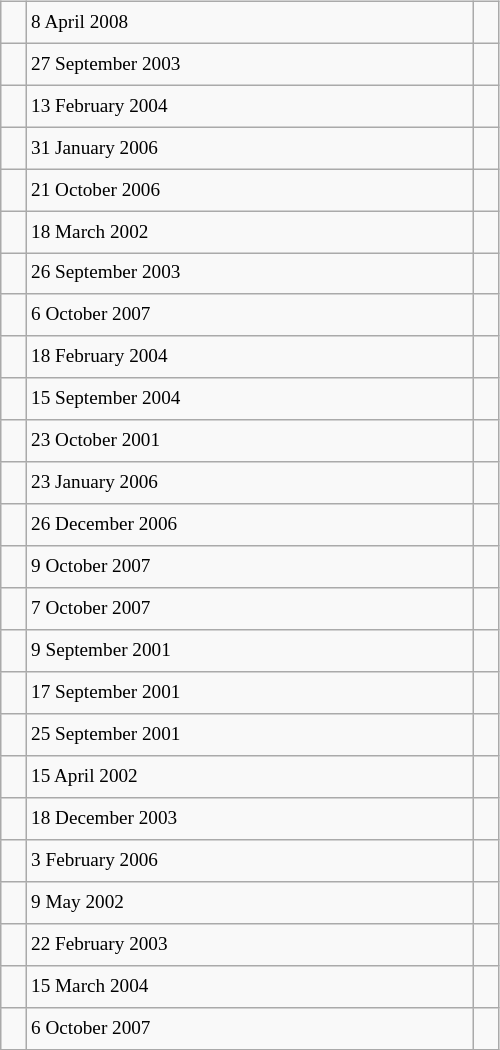<table class="wikitable" style="font-size: 80%; float: left; width: 26em; margin-right: 1em; height: 700px">
<tr>
<td></td>
<td>8 April 2008</td>
<td></td>
</tr>
<tr>
<td></td>
<td>27 September 2003</td>
<td></td>
</tr>
<tr>
<td></td>
<td>13 February 2004</td>
<td></td>
</tr>
<tr>
<td></td>
<td>31 January 2006</td>
<td></td>
</tr>
<tr>
<td></td>
<td>21 October 2006</td>
<td></td>
</tr>
<tr>
<td></td>
<td>18 March 2002</td>
<td></td>
</tr>
<tr>
<td></td>
<td>26 September 2003</td>
<td></td>
</tr>
<tr>
<td></td>
<td>6 October 2007</td>
<td></td>
</tr>
<tr>
<td></td>
<td>18 February 2004</td>
<td></td>
</tr>
<tr>
<td></td>
<td>15 September 2004</td>
<td></td>
</tr>
<tr>
<td></td>
<td>23 October 2001</td>
<td></td>
</tr>
<tr>
<td></td>
<td>23 January 2006</td>
<td></td>
</tr>
<tr>
<td></td>
<td>26 December 2006</td>
<td></td>
</tr>
<tr>
<td></td>
<td>9 October 2007</td>
<td></td>
</tr>
<tr>
<td></td>
<td>7 October 2007</td>
<td></td>
</tr>
<tr>
<td></td>
<td>9 September 2001</td>
<td></td>
</tr>
<tr>
<td></td>
<td>17 September 2001</td>
<td></td>
</tr>
<tr>
<td></td>
<td>25 September 2001</td>
<td></td>
</tr>
<tr>
<td></td>
<td>15 April 2002</td>
<td></td>
</tr>
<tr>
<td></td>
<td>18 December 2003</td>
<td></td>
</tr>
<tr>
<td></td>
<td>3 February 2006</td>
<td></td>
</tr>
<tr>
<td></td>
<td>9 May 2002</td>
<td></td>
</tr>
<tr>
<td></td>
<td>22 February 2003</td>
<td></td>
</tr>
<tr>
<td></td>
<td>15 March 2004</td>
<td></td>
</tr>
<tr>
<td></td>
<td>6 October 2007</td>
<td></td>
</tr>
</table>
